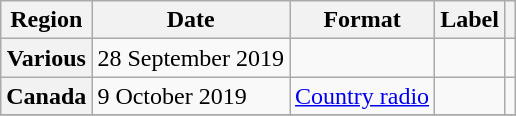<table class="wikitable plainrowheaders">
<tr>
<th>Region</th>
<th>Date</th>
<th>Format</th>
<th>Label</th>
<th></th>
</tr>
<tr>
<th scope="row">Various</th>
<td>28 September 2019</td>
<td></td>
<td></td>
<td></td>
</tr>
<tr>
<th scope="row">Canada</th>
<td>9 October 2019</td>
<td><a href='#'>Country radio</a></td>
<td></td>
<td></td>
</tr>
<tr>
</tr>
</table>
